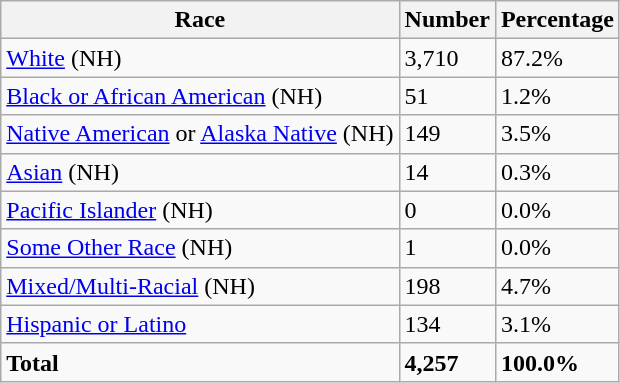<table class="wikitable">
<tr>
<th>Race</th>
<th>Number</th>
<th>Percentage</th>
</tr>
<tr>
<td><a href='#'>White</a> (NH)</td>
<td>3,710</td>
<td>87.2%</td>
</tr>
<tr>
<td><a href='#'>Black or African American</a> (NH)</td>
<td>51</td>
<td>1.2%</td>
</tr>
<tr>
<td><a href='#'>Native American</a> or <a href='#'>Alaska Native</a> (NH)</td>
<td>149</td>
<td>3.5%</td>
</tr>
<tr>
<td><a href='#'>Asian</a> (NH)</td>
<td>14</td>
<td>0.3%</td>
</tr>
<tr>
<td><a href='#'>Pacific Islander</a> (NH)</td>
<td>0</td>
<td>0.0%</td>
</tr>
<tr>
<td><a href='#'>Some Other Race</a> (NH)</td>
<td>1</td>
<td>0.0%</td>
</tr>
<tr>
<td><a href='#'>Mixed/Multi-Racial</a> (NH)</td>
<td>198</td>
<td>4.7%</td>
</tr>
<tr>
<td><a href='#'>Hispanic or Latino</a></td>
<td>134</td>
<td>3.1%</td>
</tr>
<tr>
<td><strong>Total</strong></td>
<td><strong>4,257</strong></td>
<td><strong>100.0%</strong></td>
</tr>
</table>
